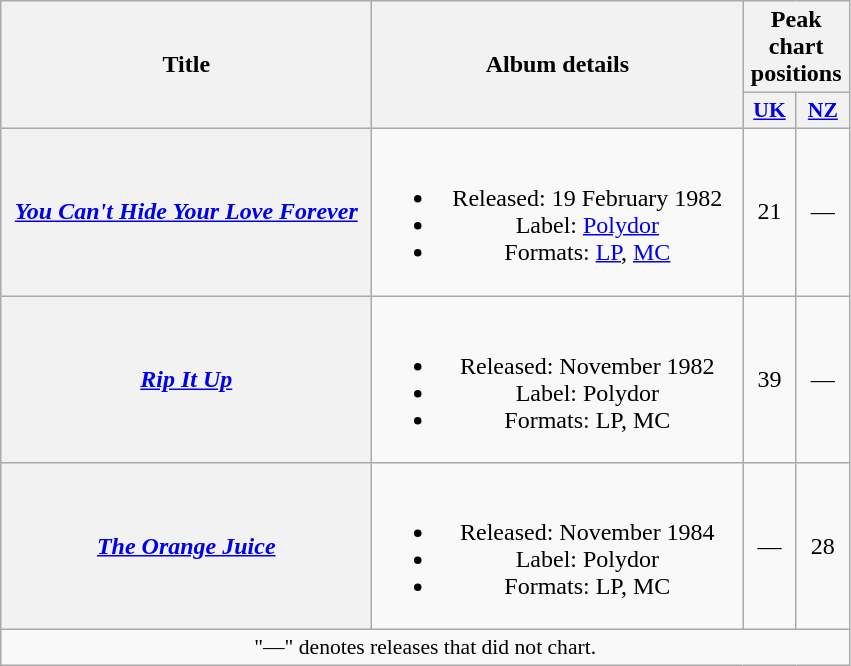<table class="wikitable plainrowheaders" style="text-align:center;">
<tr>
<th rowspan="2" scope="col" style="width:15em;">Title</th>
<th rowspan="2" scope="col" style="width:15em;">Album details</th>
<th colspan="2">Peak chart positions</th>
</tr>
<tr>
<th scope="col" style="width:2em;font-size:90%;"><a href='#'>UK</a><br></th>
<th scope="col" style="width:2em;font-size:90%;"><a href='#'>NZ</a><br></th>
</tr>
<tr>
<th scope="row"><em><a href='#'>You Can't Hide Your Love Forever</a></em></th>
<td><br><ul><li>Released: 19 February 1982</li><li>Label: <a href='#'>Polydor</a></li><li>Formats: <a href='#'>LP</a>, <a href='#'>MC</a></li></ul></td>
<td>21</td>
<td>—</td>
</tr>
<tr>
<th scope="row"><em><a href='#'>Rip It Up</a></em></th>
<td><br><ul><li>Released: November 1982</li><li>Label: Polydor</li><li>Formats: LP, MC</li></ul></td>
<td>39</td>
<td>—</td>
</tr>
<tr>
<th scope="row"><em><a href='#'>The Orange Juice</a></em></th>
<td><br><ul><li>Released: November 1984</li><li>Label: Polydor</li><li>Formats: LP, MC</li></ul></td>
<td>—</td>
<td>28</td>
</tr>
<tr>
<td colspan="4" style="font-size:90%">"—" denotes releases that did not chart.</td>
</tr>
</table>
